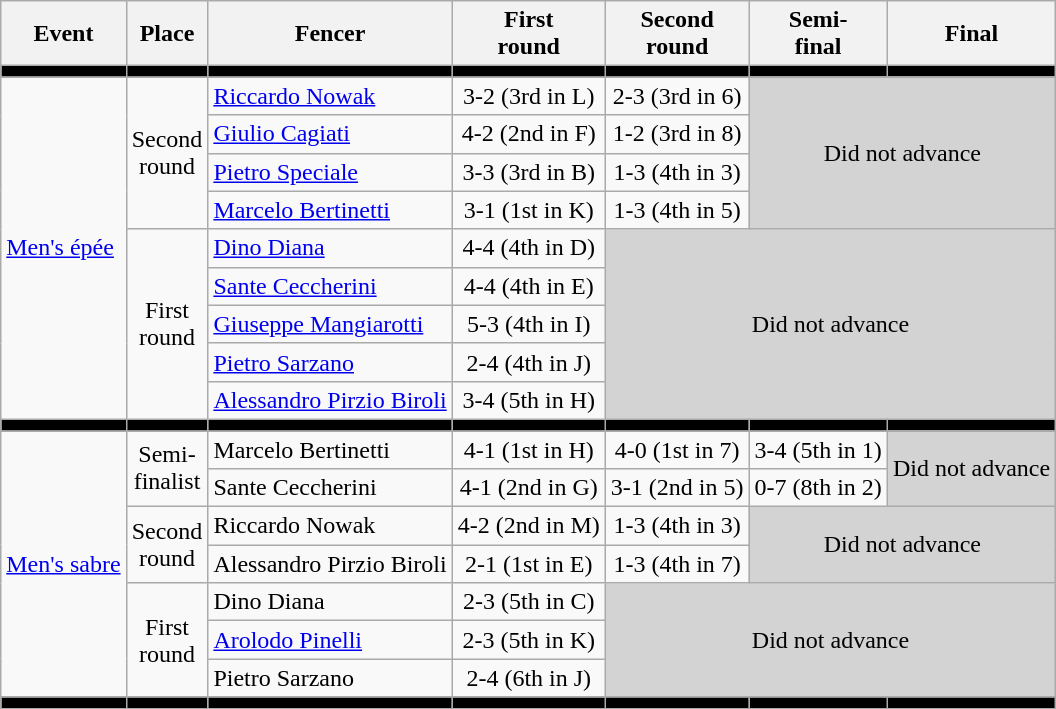<table class=wikitable>
<tr>
<th>Event</th>
<th>Place</th>
<th>Fencer</th>
<th>First <br> round</th>
<th>Second <br> round</th>
<th>Semi-<br>final</th>
<th>Final</th>
</tr>
<tr bgcolor=black>
<td></td>
<td></td>
<td></td>
<td></td>
<td></td>
<td></td>
<td></td>
</tr>
<tr align=center>
<td rowspan=9 align=left><a href='#'>Men's épée</a></td>
<td rowspan=4>Second <br> round</td>
<td align=left><a href='#'>Riccardo Nowak</a></td>
<td>3-2 (3rd in L)</td>
<td>2-3 (3rd in 6)</td>
<td rowspan=4 colspan=2 bgcolor=lightgray>Did not advance</td>
</tr>
<tr align=center>
<td align=left><a href='#'>Giulio Cagiati</a></td>
<td>4-2 (2nd in F)</td>
<td>1-2 (3rd in 8)</td>
</tr>
<tr align=center>
<td align=left><a href='#'>Pietro Speciale</a></td>
<td>3-3 (3rd in B)</td>
<td>1-3 (4th in 3)</td>
</tr>
<tr align=center>
<td align=left><a href='#'>Marcelo Bertinetti</a></td>
<td>3-1 (1st in K)</td>
<td>1-3 (4th in 5)</td>
</tr>
<tr align=center>
<td rowspan=5>First <br> round</td>
<td align=left><a href='#'>Dino Diana</a></td>
<td>4-4 (4th in D)</td>
<td rowspan=5 colspan=3 bgcolor=lightgray>Did not advance</td>
</tr>
<tr align=center>
<td align=left><a href='#'>Sante Ceccherini</a></td>
<td>4-4 (4th in E)</td>
</tr>
<tr align=center>
<td align=left><a href='#'>Giuseppe Mangiarotti</a></td>
<td>5-3 (4th in I)</td>
</tr>
<tr align=center>
<td align=left><a href='#'>Pietro Sarzano</a></td>
<td>2-4 (4th in J)</td>
</tr>
<tr align=center>
<td align=left><a href='#'>Alessandro Pirzio Biroli</a></td>
<td>3-4 (5th in H)</td>
</tr>
<tr bgcolor=black>
<td></td>
<td></td>
<td></td>
<td></td>
<td></td>
<td></td>
<td></td>
</tr>
<tr align=center>
<td rowspan=7 align=left><a href='#'>Men's sabre</a></td>
<td rowspan=2>Semi-<br>finalist</td>
<td align=left>Marcelo Bertinetti</td>
<td>4-1 (1st in H)</td>
<td>4-0 (1st in 7)</td>
<td>3-4 (5th in 1)</td>
<td rowspan=2 bgcolor=lightgray>Did not advance</td>
</tr>
<tr align=center>
<td align=left>Sante Ceccherini</td>
<td>4-1 (2nd in G)</td>
<td>3-1 (2nd in 5)</td>
<td>0-7 (8th in 2)</td>
</tr>
<tr align=center>
<td rowspan=2>Second <br> round</td>
<td align=left>Riccardo Nowak</td>
<td>4-2 (2nd in M)</td>
<td>1-3 (4th in 3)</td>
<td rowspan=2 colspan=2 bgcolor=lightgray>Did not advance</td>
</tr>
<tr align=center>
<td align=left>Alessandro Pirzio Biroli</td>
<td>2-1 (1st in E)</td>
<td>1-3 (4th in 7)</td>
</tr>
<tr align=center>
<td rowspan=3>First <br> round</td>
<td align=left>Dino Diana</td>
<td>2-3 (5th in C)</td>
<td rowspan=3 colspan=3 bgcolor=lightgray>Did not advance</td>
</tr>
<tr align=center>
<td align=left><a href='#'>Arolodo Pinelli</a></td>
<td>2-3 (5th in K)</td>
</tr>
<tr align=center>
<td align=left>Pietro Sarzano</td>
<td>2-4 (6th in J)</td>
</tr>
<tr bgcolor=black>
<td></td>
<td></td>
<td></td>
<td></td>
<td></td>
<td></td>
<td></td>
</tr>
</table>
